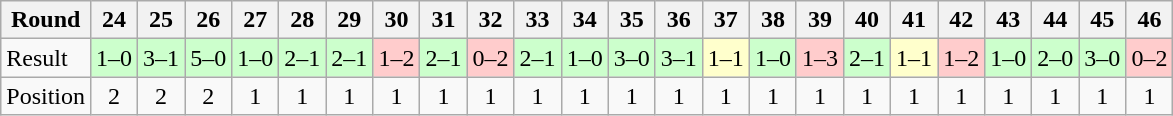<table class="wikitable">
<tr>
<th>Round</th>
<th>24</th>
<th>25</th>
<th>26</th>
<th>27</th>
<th>28</th>
<th>29</th>
<th>30</th>
<th>31</th>
<th>32</th>
<th>33</th>
<th>34</th>
<th>35</th>
<th>36</th>
<th>37</th>
<th>38</th>
<th>39</th>
<th>40</th>
<th>41</th>
<th>42</th>
<th>43</th>
<th>44</th>
<th>45</th>
<th>46</th>
</tr>
<tr>
<td>Result</td>
<td bgcolor="#CCFFCC">1–0</td>
<td bgcolor="#CCFFCC">3–1</td>
<td bgcolor="#CCFFCC">5–0</td>
<td bgcolor="#CCFFCC">1–0</td>
<td bgcolor="#CCFFCC">2–1</td>
<td bgcolor="#CCFFCC">2–1</td>
<td bgcolor="#FFCCCC">1–2</td>
<td bgcolor="#CCFFCC">2–1</td>
<td bgcolor="#FFCCCC">0–2</td>
<td bgcolor="#CCFFCC">2–1</td>
<td bgcolor="#CCFFCC">1–0</td>
<td bgcolor="#CCFFCC">3–0</td>
<td bgcolor="#CCFFCC">3–1</td>
<td bgcolor="#FFFFCC">1–1</td>
<td bgcolor="#CCFFCC">1–0</td>
<td bgcolor="#FFCCCC">1–3</td>
<td bgcolor="#CCFFCC">2–1</td>
<td bgcolor="#FFFFCC">1–1</td>
<td bgcolor="#FFCCCC">1–2</td>
<td bgcolor="#CCFFCC">1–0</td>
<td bgcolor="#CCFFCC">2–0</td>
<td bgcolor="#CCFFCC">3–0</td>
<td bgcolor="#FFCCCC">0–2</td>
</tr>
<tr>
<td>Position</td>
<td align="center">2</td>
<td align="center">2</td>
<td align="center">2</td>
<td align="center">1</td>
<td align="center">1</td>
<td align="center">1</td>
<td align="center">1</td>
<td align="center">1</td>
<td align="center">1</td>
<td align="center">1</td>
<td align="center">1</td>
<td align="center">1</td>
<td align="center">1</td>
<td align="center">1</td>
<td align="center">1</td>
<td align="center">1</td>
<td align="center">1</td>
<td align="center">1</td>
<td align="center">1</td>
<td align="center">1</td>
<td align="center">1</td>
<td align="center">1</td>
<td align="center">1</td>
</tr>
</table>
